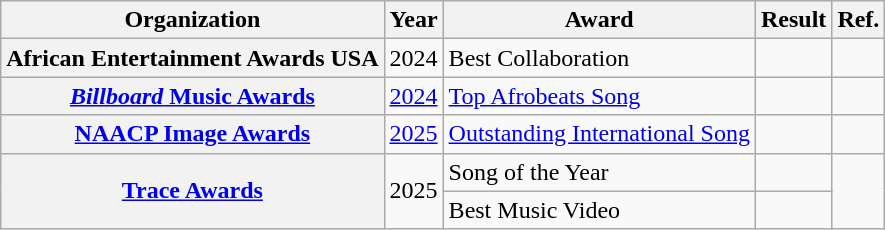<table class="wikitable sortable plainrowheaders">
<tr>
<th>Organization</th>
<th>Year</th>
<th>Award</th>
<th>Result</th>
<th>Ref.</th>
</tr>
<tr>
<th scope="row">African Entertainment Awards USA</th>
<td>2024</td>
<td>Best Collaboration</td>
<td></td>
<td align="center"></td>
</tr>
<tr>
<th scope="row"><a href='#'><em>Billboard</em> Music Awards</a></th>
<td><a href='#'>2024</a></td>
<td><a href='#'>Top Afrobeats Song</a></td>
<td></td>
<td align="center"></td>
</tr>
<tr>
<th scope="row"><a href='#'>NAACP Image Awards</a></th>
<td><a href='#'>2025</a></td>
<td><a href='#'>Outstanding International Song</a></td>
<td></td>
<td align="center"></td>
</tr>
<tr>
<th scope="row" rowspan="2"><a href='#'>Trace Awards</a></th>
<td rowspan="2">2025</td>
<td>Song of the Year</td>
<td></td>
<td align="center" rowspan="2"></td>
</tr>
<tr>
<td>Best Music Video</td>
<td></td>
</tr>
</table>
